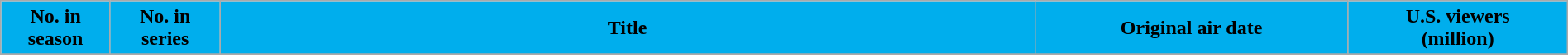<table class="wikitable plainrowheaders" style="width:100%;">
<tr>
<th scope="col" style="background-color: #00AEED; color: #000000;" width=7%>No. in<br>season</th>
<th scope="col" style="background-color: #00AEED; color: #000000;" width=7%>No. in<br>series</th>
<th scope="col" style="background-color: #00AEED; color: #000000;">Title</th>
<th scope="col" style="background-color: #00AEED; color: #000000;" width=20%>Original air date</th>
<th scope="col" style="background-color: #00AEED; color: #000000;" width=14%>U.S. viewers<br>(million)</th>
</tr>
<tr>
</tr>
</table>
